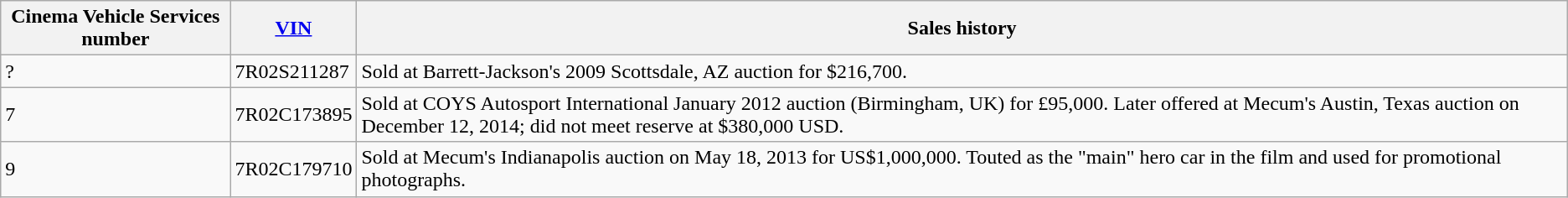<table class="wikitable" style="text-align:left;">
<tr>
<th>Cinema Vehicle Services number</th>
<th><a href='#'>VIN</a></th>
<th>Sales history</th>
</tr>
<tr>
<td>?</td>
<td>7R02S211287</td>
<td>Sold at Barrett-Jackson's 2009 Scottsdale, AZ auction for $216,700.</td>
</tr>
<tr>
<td>7</td>
<td>7R02C173895</td>
<td>Sold at COYS Autosport International January 2012 auction (Birmingham, UK) for £95,000. Later offered at Mecum's Austin, Texas auction on December 12, 2014; did not meet reserve at $380,000 USD.</td>
</tr>
<tr>
<td>9</td>
<td>7R02C179710</td>
<td>Sold at Mecum's Indianapolis auction on May 18, 2013 for US$1,000,000. Touted as the "main" hero car in the film and used for promotional photographs.</td>
</tr>
</table>
